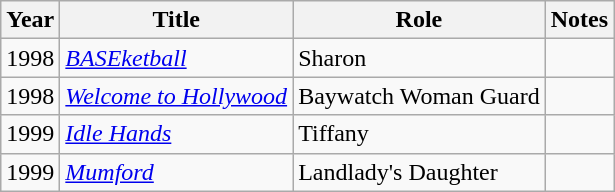<table class="wikitable sortable">
<tr>
<th>Year</th>
<th>Title</th>
<th>Role</th>
<th>Notes</th>
</tr>
<tr>
<td>1998</td>
<td><em><a href='#'>BASEketball</a></em></td>
<td>Sharon</td>
<td></td>
</tr>
<tr>
<td>1998</td>
<td><em><a href='#'>Welcome to Hollywood</a></em></td>
<td>Baywatch Woman Guard</td>
<td></td>
</tr>
<tr>
<td>1999</td>
<td><em><a href='#'>Idle Hands</a></em></td>
<td>Tiffany</td>
<td></td>
</tr>
<tr>
<td>1999</td>
<td><em><a href='#'>Mumford</a></em></td>
<td>Landlady's Daughter</td>
<td></td>
</tr>
</table>
